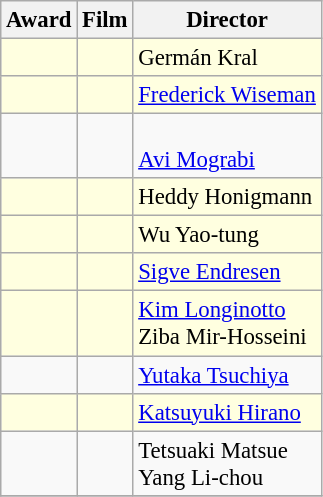<table class="wikitable" style="font-size:95%;">
<tr>
<th>Award</th>
<th>Film</th>
<th>Director</th>
</tr>
<tr bgcolor=lightyellow>
<td></td>
<td></td>
<td> Germán Kral</td>
</tr>
<tr bgcolor=lightyellow>
<td></td>
<td></td>
<td> <a href='#'>Frederick Wiseman</a></td>
</tr>
<tr>
<td></td>
<td></td>
<td> <br> <a href='#'>Avi Mograbi</a></td>
</tr>
<tr bgcolor=lightyellow>
<td></td>
<td></td>
<td> Heddy Honigmann</td>
</tr>
<tr bgcolor=lightyellow>
<td></td>
<td></td>
<td> Wu Yao-tung</td>
</tr>
<tr bgcolor=lightyellow>
<td></td>
<td></td>
<td> <a href='#'>Sigve Endresen</a></td>
</tr>
<tr bgcolor=lightyellow>
<td></td>
<td></td>
<td> <a href='#'>Kim Longinotto</a><br> Ziba Mir-Hosseini</td>
</tr>
<tr>
<td></td>
<td></td>
<td> <a href='#'>Yutaka Tsuchiya</a></td>
</tr>
<tr bgcolor=lightyellow>
<td></td>
<td></td>
<td> <a href='#'>Katsuyuki Hirano</a></td>
</tr>
<tr>
<td></td>
<td></td>
<td> Tetsuaki Matsue<br> Yang Li-chou</td>
</tr>
<tr>
</tr>
</table>
